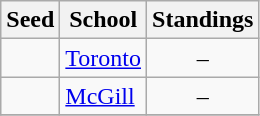<table class="wikitable">
<tr>
<th>Seed</th>
<th>School</th>
<th>Standings</th>
</tr>
<tr>
<td></td>
<td><a href='#'>Toronto</a></td>
<td align=center>–</td>
</tr>
<tr>
<td></td>
<td><a href='#'>McGill</a></td>
<td align=center>–</td>
</tr>
<tr>
</tr>
</table>
